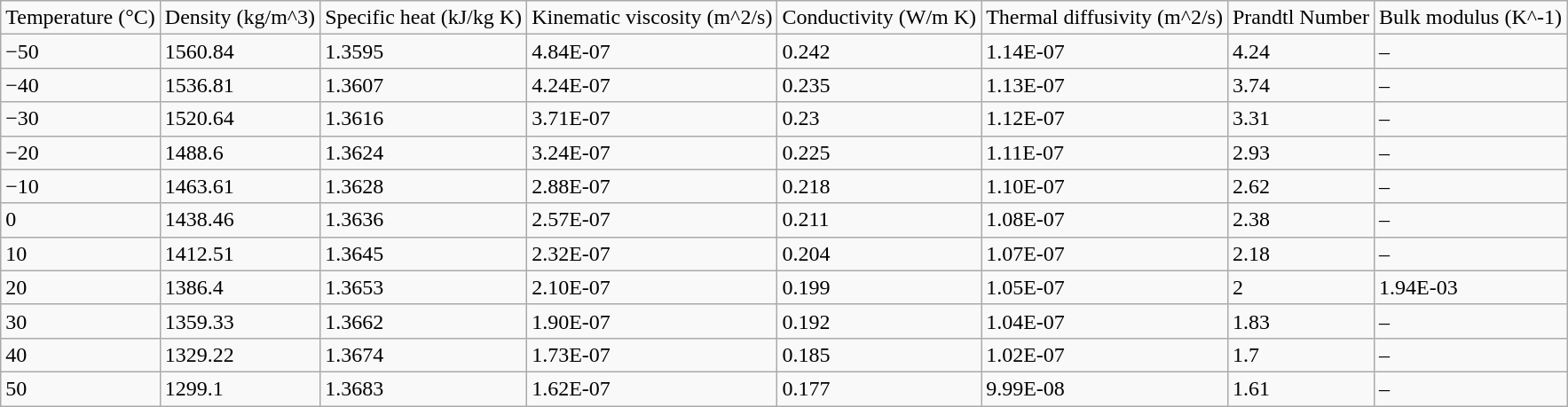<table class="wikitable mw-collapsible">
<tr>
<td>Temperature (°C)</td>
<td>Density (kg/m^3)</td>
<td>Specific heat (kJ/kg K)</td>
<td>Kinematic viscosity (m^2/s)</td>
<td>Conductivity (W/m K)</td>
<td>Thermal diffusivity (m^2/s)</td>
<td>Prandtl Number</td>
<td>Bulk modulus (K^-1)</td>
</tr>
<tr>
<td>−50</td>
<td>1560.84</td>
<td>1.3595</td>
<td>4.84E-07</td>
<td>0.242</td>
<td>1.14E-07</td>
<td>4.24</td>
<td>–</td>
</tr>
<tr>
<td>−40</td>
<td>1536.81</td>
<td>1.3607</td>
<td>4.24E-07</td>
<td>0.235</td>
<td>1.13E-07</td>
<td>3.74</td>
<td>–</td>
</tr>
<tr>
<td>−30</td>
<td>1520.64</td>
<td>1.3616</td>
<td>3.71E-07</td>
<td>0.23</td>
<td>1.12E-07</td>
<td>3.31</td>
<td>–</td>
</tr>
<tr>
<td>−20</td>
<td>1488.6</td>
<td>1.3624</td>
<td>3.24E-07</td>
<td>0.225</td>
<td>1.11E-07</td>
<td>2.93</td>
<td>–</td>
</tr>
<tr>
<td>−10</td>
<td>1463.61</td>
<td>1.3628</td>
<td>2.88E-07</td>
<td>0.218</td>
<td>1.10E-07</td>
<td>2.62</td>
<td>–</td>
</tr>
<tr>
<td>0</td>
<td>1438.46</td>
<td>1.3636</td>
<td>2.57E-07</td>
<td>0.211</td>
<td>1.08E-07</td>
<td>2.38</td>
<td>–</td>
</tr>
<tr>
<td>10</td>
<td>1412.51</td>
<td>1.3645</td>
<td>2.32E-07</td>
<td>0.204</td>
<td>1.07E-07</td>
<td>2.18</td>
<td>–</td>
</tr>
<tr>
<td>20</td>
<td>1386.4</td>
<td>1.3653</td>
<td>2.10E-07</td>
<td>0.199</td>
<td>1.05E-07</td>
<td>2</td>
<td>1.94E-03</td>
</tr>
<tr>
<td>30</td>
<td>1359.33</td>
<td>1.3662</td>
<td>1.90E-07</td>
<td>0.192</td>
<td>1.04E-07</td>
<td>1.83</td>
<td>–</td>
</tr>
<tr>
<td>40</td>
<td>1329.22</td>
<td>1.3674</td>
<td>1.73E-07</td>
<td>0.185</td>
<td>1.02E-07</td>
<td>1.7</td>
<td>–</td>
</tr>
<tr>
<td>50</td>
<td>1299.1</td>
<td>1.3683</td>
<td>1.62E-07</td>
<td>0.177</td>
<td>9.99E-08</td>
<td>1.61</td>
<td>–</td>
</tr>
</table>
